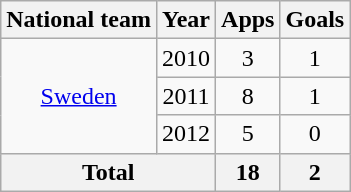<table class="wikitable" style="text-align:center">
<tr>
<th>National team</th>
<th>Year</th>
<th>Apps</th>
<th>Goals</th>
</tr>
<tr>
<td rowspan="3"><a href='#'>Sweden</a></td>
<td>2010</td>
<td>3</td>
<td>1</td>
</tr>
<tr>
<td>2011</td>
<td>8</td>
<td>1</td>
</tr>
<tr>
<td>2012</td>
<td>5</td>
<td>0</td>
</tr>
<tr>
<th colspan="2">Total</th>
<th>18</th>
<th>2</th>
</tr>
</table>
